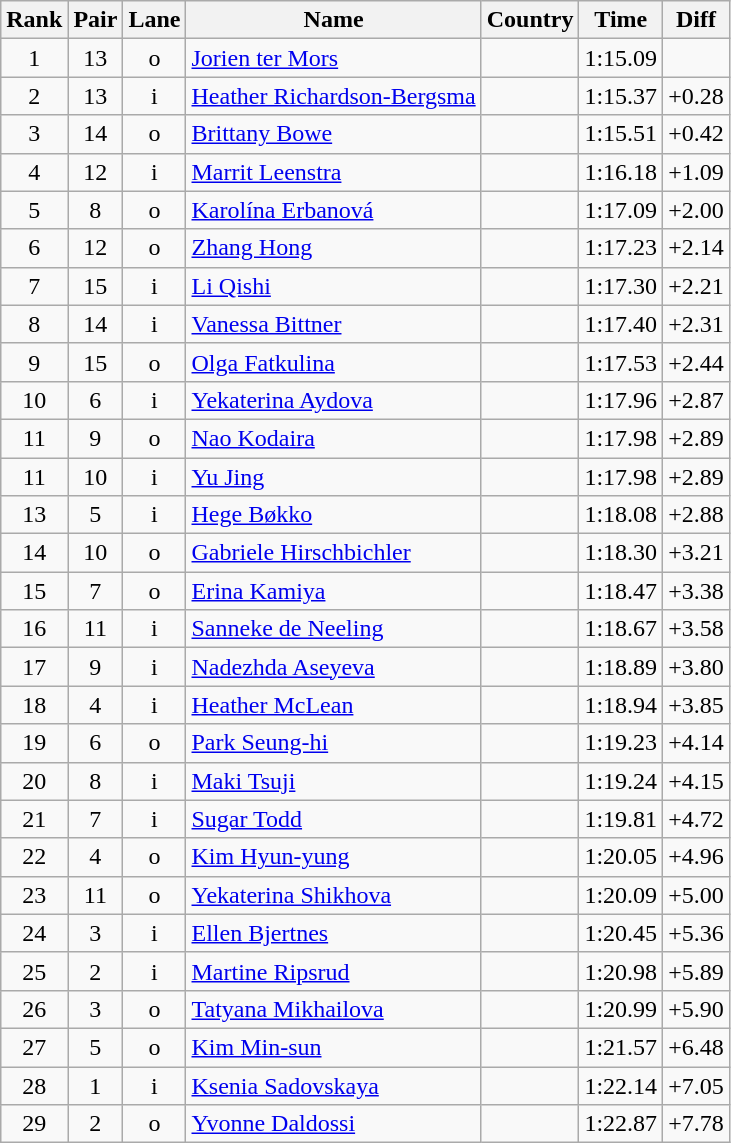<table class="wikitable sortable" style="text-align:center">
<tr>
<th>Rank</th>
<th>Pair</th>
<th>Lane</th>
<th>Name</th>
<th>Country</th>
<th>Time</th>
<th>Diff</th>
</tr>
<tr>
<td>1</td>
<td>13</td>
<td>o</td>
<td align=left><a href='#'>Jorien ter Mors</a></td>
<td align=left></td>
<td>1:15.09</td>
<td></td>
</tr>
<tr>
<td>2</td>
<td>13</td>
<td>i</td>
<td align=left><a href='#'>Heather Richardson-Bergsma</a></td>
<td align=left></td>
<td>1:15.37</td>
<td>+0.28</td>
</tr>
<tr>
<td>3</td>
<td>14</td>
<td>o</td>
<td align=left><a href='#'>Brittany Bowe</a></td>
<td align=left></td>
<td>1:15.51</td>
<td>+0.42</td>
</tr>
<tr>
<td>4</td>
<td>12</td>
<td>i</td>
<td align=left><a href='#'>Marrit Leenstra</a></td>
<td align=left></td>
<td>1:16.18</td>
<td>+1.09</td>
</tr>
<tr>
<td>5</td>
<td>8</td>
<td>o</td>
<td align=left><a href='#'>Karolína Erbanová</a></td>
<td align=left></td>
<td>1:17.09</td>
<td>+2.00</td>
</tr>
<tr>
<td>6</td>
<td>12</td>
<td>o</td>
<td align=left><a href='#'>Zhang Hong</a></td>
<td align=left></td>
<td>1:17.23</td>
<td>+2.14</td>
</tr>
<tr>
<td>7</td>
<td>15</td>
<td>i</td>
<td align=left><a href='#'>Li Qishi</a></td>
<td align=left></td>
<td>1:17.30</td>
<td>+2.21</td>
</tr>
<tr>
<td>8</td>
<td>14</td>
<td>i</td>
<td align=left><a href='#'>Vanessa Bittner</a></td>
<td align=left></td>
<td>1:17.40</td>
<td>+2.31</td>
</tr>
<tr>
<td>9</td>
<td>15</td>
<td>o</td>
<td align=left><a href='#'>Olga Fatkulina</a></td>
<td align=left></td>
<td>1:17.53</td>
<td>+2.44</td>
</tr>
<tr>
<td>10</td>
<td>6</td>
<td>i</td>
<td align=left><a href='#'>Yekaterina Aydova</a></td>
<td align=left></td>
<td>1:17.96</td>
<td>+2.87</td>
</tr>
<tr>
<td>11</td>
<td>9</td>
<td>o</td>
<td align=left><a href='#'>Nao Kodaira</a></td>
<td align=left></td>
<td>1:17.98</td>
<td>+2.89</td>
</tr>
<tr>
<td>11</td>
<td>10</td>
<td>i</td>
<td align=left><a href='#'>Yu Jing</a></td>
<td align=left></td>
<td>1:17.98</td>
<td>+2.89</td>
</tr>
<tr>
<td>13</td>
<td>5</td>
<td>i</td>
<td align=left><a href='#'>Hege Bøkko</a></td>
<td align=left></td>
<td>1:18.08</td>
<td>+2.88</td>
</tr>
<tr>
<td>14</td>
<td>10</td>
<td>o</td>
<td align=left><a href='#'>Gabriele Hirschbichler</a></td>
<td align=left></td>
<td>1:18.30</td>
<td>+3.21</td>
</tr>
<tr>
<td>15</td>
<td>7</td>
<td>o</td>
<td align=left><a href='#'>Erina Kamiya</a></td>
<td align=left></td>
<td>1:18.47</td>
<td>+3.38</td>
</tr>
<tr>
<td>16</td>
<td>11</td>
<td>i</td>
<td align=left><a href='#'>Sanneke de Neeling</a></td>
<td align=left></td>
<td>1:18.67</td>
<td>+3.58</td>
</tr>
<tr>
<td>17</td>
<td>9</td>
<td>i</td>
<td align=left><a href='#'>Nadezhda Aseyeva</a></td>
<td align=left></td>
<td>1:18.89</td>
<td>+3.80</td>
</tr>
<tr>
<td>18</td>
<td>4</td>
<td>i</td>
<td align=left><a href='#'>Heather McLean</a></td>
<td align=left></td>
<td>1:18.94</td>
<td>+3.85</td>
</tr>
<tr>
<td>19</td>
<td>6</td>
<td>o</td>
<td align=left><a href='#'>Park Seung-hi</a></td>
<td align=left></td>
<td>1:19.23</td>
<td>+4.14</td>
</tr>
<tr>
<td>20</td>
<td>8</td>
<td>i</td>
<td align=left><a href='#'>Maki Tsuji</a></td>
<td align=left></td>
<td>1:19.24</td>
<td>+4.15</td>
</tr>
<tr>
<td>21</td>
<td>7</td>
<td>i</td>
<td align=left><a href='#'>Sugar Todd</a></td>
<td align=left></td>
<td>1:19.81</td>
<td>+4.72</td>
</tr>
<tr>
<td>22</td>
<td>4</td>
<td>o</td>
<td align=left><a href='#'>Kim Hyun-yung</a></td>
<td align=left></td>
<td>1:20.05</td>
<td>+4.96</td>
</tr>
<tr>
<td>23</td>
<td>11</td>
<td>o</td>
<td align=left><a href='#'>Yekaterina Shikhova</a></td>
<td align=left></td>
<td>1:20.09</td>
<td>+5.00</td>
</tr>
<tr>
<td>24</td>
<td>3</td>
<td>i</td>
<td align=left><a href='#'>Ellen Bjertnes</a></td>
<td align=left></td>
<td>1:20.45</td>
<td>+5.36</td>
</tr>
<tr>
<td>25</td>
<td>2</td>
<td>i</td>
<td align=left><a href='#'>Martine Ripsrud</a></td>
<td align=left></td>
<td>1:20.98</td>
<td>+5.89</td>
</tr>
<tr>
<td>26</td>
<td>3</td>
<td>o</td>
<td align=left><a href='#'>Tatyana Mikhailova</a></td>
<td align=left></td>
<td>1:20.99</td>
<td>+5.90</td>
</tr>
<tr>
<td>27</td>
<td>5</td>
<td>o</td>
<td align=left><a href='#'>Kim Min-sun</a></td>
<td align=left></td>
<td>1:21.57</td>
<td>+6.48</td>
</tr>
<tr>
<td>28</td>
<td>1</td>
<td>i</td>
<td align=left><a href='#'>Ksenia Sadovskaya</a></td>
<td align=left></td>
<td>1:22.14</td>
<td>+7.05</td>
</tr>
<tr>
<td>29</td>
<td>2</td>
<td>o</td>
<td align=left><a href='#'>Yvonne Daldossi</a></td>
<td align=left></td>
<td>1:22.87</td>
<td>+7.78</td>
</tr>
</table>
